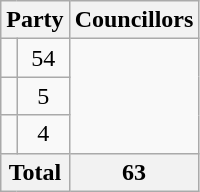<table class="wikitable">
<tr>
<th colspan=2>Party</th>
<th>Councillors</th>
</tr>
<tr>
<td></td>
<td align=center>54</td>
</tr>
<tr>
<td></td>
<td align=center>5</td>
</tr>
<tr>
<td></td>
<td align=center>4</td>
</tr>
<tr>
<th colspan=2>Total</th>
<th>63</th>
</tr>
</table>
